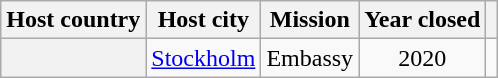<table class="wikitable plainrowheaders" style="text-align:center;">
<tr>
<th scope="col">Host country</th>
<th scope="col">Host city</th>
<th scope="col">Mission</th>
<th scope="col">Year closed</th>
<th scope="col"></th>
</tr>
<tr>
<th scope="row"></th>
<td><a href='#'>Stockholm</a></td>
<td>Embassy</td>
<td>2020</td>
<td></td>
</tr>
</table>
